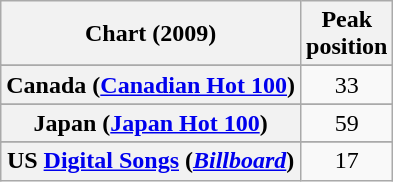<table class="wikitable sortable plainrowheaders" style="text-align:center">
<tr>
<th scope="col">Chart (2009)</th>
<th scope="col">Peak<br>position</th>
</tr>
<tr>
</tr>
<tr>
<th scope="row">Canada (<a href='#'>Canadian Hot 100</a>)</th>
<td>33</td>
</tr>
<tr>
</tr>
<tr>
</tr>
<tr>
<th scope="row">Japan (<a href='#'>Japan Hot 100</a>)</th>
<td>59</td>
</tr>
<tr>
</tr>
<tr>
</tr>
<tr>
</tr>
<tr>
<th scope="row">US <a href='#'>Digital Songs</a> (<em><a href='#'>Billboard</a></em>)</th>
<td>17</td>
</tr>
</table>
